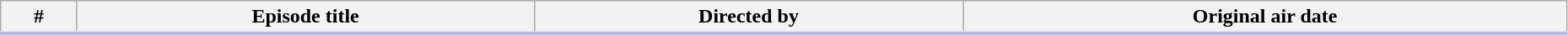<table class="wikitable" width="98%" style="background:#FFF;">
<tr style="border-bottom:3px solid #CCF">
<th>#</th>
<th>Episode title</th>
<th>Directed by</th>
<th>Original air date</th>
</tr>
<tr>
</tr>
</table>
